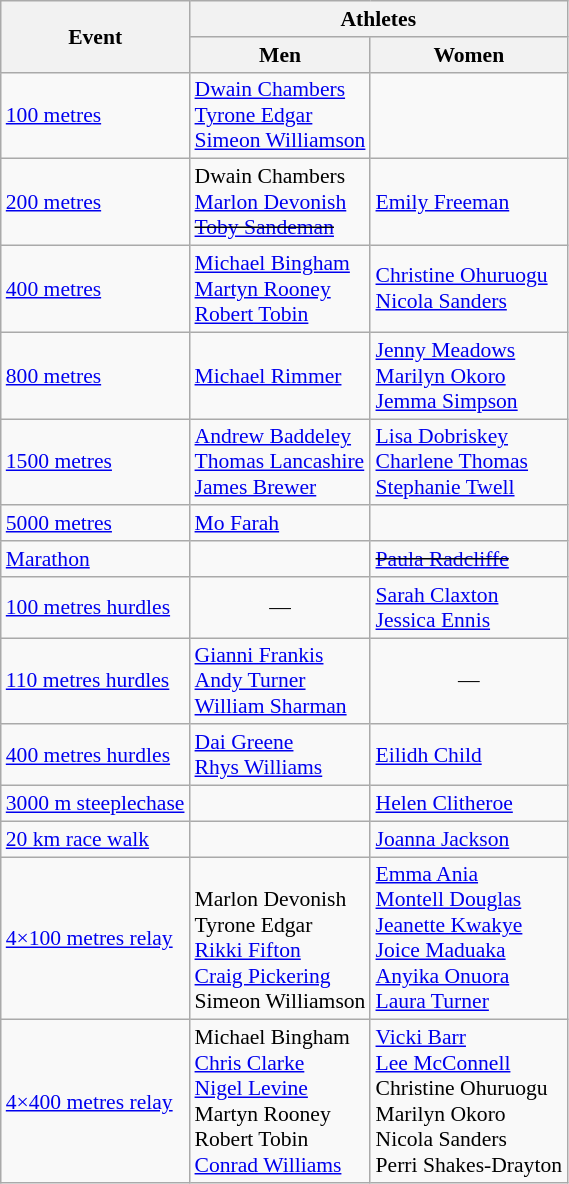<table class=wikitable style="font-size:90%">
<tr>
<th rowspan=2>Event</th>
<th colspan=2>Athletes</th>
</tr>
<tr>
<th>Men</th>
<th>Women</th>
</tr>
<tr>
<td><a href='#'>100 metres</a></td>
<td><a href='#'>Dwain Chambers</a><br><a href='#'>Tyrone Edgar</a><br><a href='#'>Simeon Williamson</a></td>
<td></td>
</tr>
<tr>
<td><a href='#'>200 metres</a></td>
<td>Dwain Chambers<br><a href='#'>Marlon Devonish</a><br><s><a href='#'>Toby Sandeman</a></s> </td>
<td><a href='#'>Emily Freeman</a></td>
</tr>
<tr>
<td><a href='#'>400 metres</a></td>
<td><a href='#'>Michael Bingham</a><br><a href='#'>Martyn Rooney</a><br><a href='#'>Robert Tobin</a></td>
<td><a href='#'>Christine Ohuruogu</a><br><a href='#'>Nicola Sanders</a></td>
</tr>
<tr>
<td><a href='#'>800 metres</a></td>
<td><a href='#'>Michael Rimmer</a></td>
<td><a href='#'>Jenny Meadows</a><br><a href='#'>Marilyn Okoro</a><br><a href='#'>Jemma Simpson</a></td>
</tr>
<tr>
<td><a href='#'>1500 metres</a></td>
<td><a href='#'>Andrew Baddeley</a><br> <a href='#'>Thomas Lancashire</a><br><a href='#'>James Brewer</a></td>
<td><a href='#'>Lisa Dobriskey</a><br><a href='#'>Charlene Thomas</a><br><a href='#'>Stephanie Twell</a></td>
</tr>
<tr>
<td><a href='#'>5000 metres</a></td>
<td><a href='#'>Mo Farah</a></td>
<td></td>
</tr>
<tr>
<td><a href='#'>Marathon</a></td>
<td></td>
<td><s><a href='#'>Paula Radcliffe</a></s></td>
</tr>
<tr>
<td><a href='#'>100 metres hurdles</a></td>
<td align=center>—</td>
<td><a href='#'>Sarah Claxton</a><br><a href='#'>Jessica Ennis</a></td>
</tr>
<tr>
<td><a href='#'>110 metres hurdles</a></td>
<td><a href='#'>Gianni Frankis</a><br><a href='#'>Andy Turner</a><br><a href='#'>William Sharman</a></td>
<td align=center>—</td>
</tr>
<tr>
<td><a href='#'>400 metres hurdles</a></td>
<td><a href='#'>Dai Greene</a><br><a href='#'>Rhys Williams</a></td>
<td><a href='#'>Eilidh Child</a><br></td>
</tr>
<tr>
<td><a href='#'>3000 m steeplechase</a></td>
<td></td>
<td><a href='#'>Helen Clitheroe</a></td>
</tr>
<tr>
<td><a href='#'>20 km race walk</a></td>
<td></td>
<td><a href='#'>Joanna Jackson</a></td>
</tr>
<tr>
<td><a href='#'>4×100 metres relay</a></td>
<td><br>Marlon Devonish<br>Tyrone Edgar<br><a href='#'>Rikki Fifton</a><br><a href='#'>Craig Pickering</a><br>Simeon Williamson</td>
<td><a href='#'>Emma Ania</a><br><a href='#'>Montell Douglas</a><br><a href='#'>Jeanette Kwakye</a><br><a href='#'>Joice Maduaka</a><br><a href='#'>Anyika Onuora</a><br><a href='#'>Laura Turner</a></td>
</tr>
<tr>
<td><a href='#'>4×400 metres relay</a></td>
<td>Michael Bingham<br><a href='#'>Chris Clarke</a><br><a href='#'>Nigel Levine</a><br>Martyn Rooney<br>Robert Tobin<br><a href='#'>Conrad Williams</a></td>
<td><a href='#'>Vicki Barr</a><br><a href='#'>Lee McConnell</a><br>Christine Ohuruogu<br>Marilyn Okoro<br>Nicola Sanders<br>Perri Shakes-Drayton</td>
</tr>
</table>
